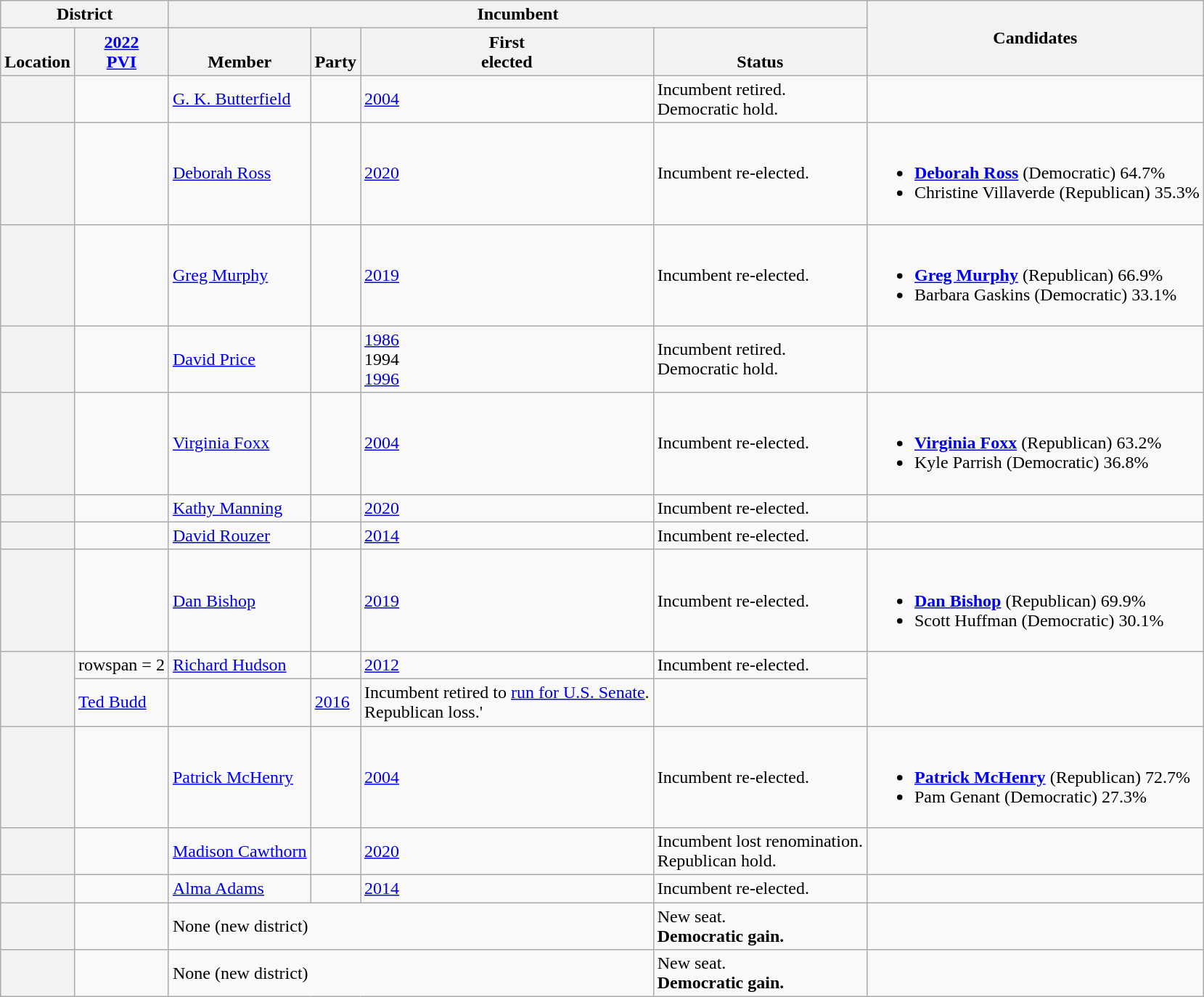<table class="wikitable sortable">
<tr>
<th colspan=2>District</th>
<th colspan=4>Incumbent</th>
<th rowspan=2 class="unsortable">Candidates</th>
</tr>
<tr valign=bottom>
<th>Location</th>
<th><a href='#'>2022<br>PVI</a></th>
<th>Member</th>
<th>Party</th>
<th>First<br>elected</th>
<th>Status</th>
</tr>
<tr>
<th></th>
<td></td>
<td><a href='#'>G. K. Butterfield</a></td>
<td></td>
<td><a href='#'>2004 </a></td>
<td>Incumbent retired.<br>Democratic hold.</td>
<td nowrap></td>
</tr>
<tr>
<th></th>
<td></td>
<td><a href='#'>Deborah Ross</a></td>
<td></td>
<td><a href='#'>2020</a></td>
<td>Incumbent re-elected.</td>
<td nowrap><br><ul><li> <strong><a href='#'>Deborah Ross</a></strong> (Democratic) 64.7%</li><li>Christine Villaverde (Republican) 35.3%</li></ul></td>
</tr>
<tr>
<th></th>
<td></td>
<td><a href='#'>Greg Murphy</a></td>
<td></td>
<td><a href='#'>2019 </a></td>
<td>Incumbent re-elected.</td>
<td nowrap><br><ul><li> <strong><a href='#'>Greg Murphy</a></strong> (Republican) 66.9%</li><li>Barbara Gaskins (Democratic) 33.1%</li></ul></td>
</tr>
<tr>
<th></th>
<td></td>
<td><a href='#'>David Price</a></td>
<td></td>
<td><a href='#'>1986</a><br>1994 <br><a href='#'>1996</a></td>
<td>Incumbent retired.<br>Democratic hold.</td>
<td nowrap></td>
</tr>
<tr>
<th></th>
<td></td>
<td><a href='#'>Virginia Foxx</a></td>
<td></td>
<td><a href='#'>2004</a></td>
<td>Incumbent re-elected.</td>
<td nowrap><br><ul><li> <strong><a href='#'>Virginia Foxx</a></strong> (Republican) 63.2%</li><li>Kyle Parrish (Democratic) 36.8%</li></ul></td>
</tr>
<tr>
<th></th>
<td></td>
<td><a href='#'>Kathy Manning</a></td>
<td></td>
<td><a href='#'>2020</a></td>
<td>Incumbent re-elected.</td>
<td nowrap></td>
</tr>
<tr>
<th></th>
<td></td>
<td><a href='#'>David Rouzer</a></td>
<td></td>
<td><a href='#'>2014</a></td>
<td>Incumbent re-elected.</td>
<td nowrap></td>
</tr>
<tr>
<th></th>
<td></td>
<td><a href='#'>Dan Bishop</a><br></td>
<td></td>
<td><a href='#'>2019 </a></td>
<td>Incumbent re-elected.</td>
<td><br><ul><li> <strong><a href='#'>Dan Bishop</a></strong> (Republican) 69.9%</li><li>Scott Huffman (Democratic) 30.1%</li></ul></td>
</tr>
<tr>
<th rowspan = 2></th>
<td>rowspan = 2 </td>
<td><a href='#'>Richard Hudson</a><br></td>
<td></td>
<td><a href='#'>2012</a></td>
<td>Incumbent re-elected.</td>
<td rowspan = 2 nowrap></td>
</tr>
<tr>
<td><a href='#'>Ted Budd</a><br></td>
<td></td>
<td><a href='#'>2016</a></td>
<td>Incumbent retired to <a href='#'>run for U.S. Senate</a>.<br>Republican loss.'</td>
</tr>
<tr>
<th></th>
<td></td>
<td><a href='#'>Patrick McHenry</a></td>
<td></td>
<td><a href='#'>2004</a></td>
<td>Incumbent re-elected.</td>
<td nowrap><br><ul><li> <strong><a href='#'>Patrick McHenry</a></strong> (Republican) 72.7%</li><li>Pam Genant (Democratic) 27.3%</li></ul></td>
</tr>
<tr>
<th></th>
<td></td>
<td><a href='#'>Madison Cawthorn</a></td>
<td></td>
<td><a href='#'>2020</a></td>
<td>Incumbent lost renomination.<br>Republican hold.</td>
<td nowrap></td>
</tr>
<tr>
<th></th>
<td></td>
<td><a href='#'>Alma Adams</a></td>
<td></td>
<td><a href='#'>2014</a></td>
<td>Incumbent re-elected.</td>
<td nowrap></td>
</tr>
<tr>
<th></th>
<td></td>
<td colspan=3>None (new district)</td>
<td>New seat.<br><strong>Democratic gain.</strong></td>
<td nowrap></td>
</tr>
<tr>
<th></th>
<td></td>
<td colspan=3>None (new district)</td>
<td>New seat.<br><strong>Democratic gain.</strong></td>
<td nowrap></td>
</tr>
</table>
